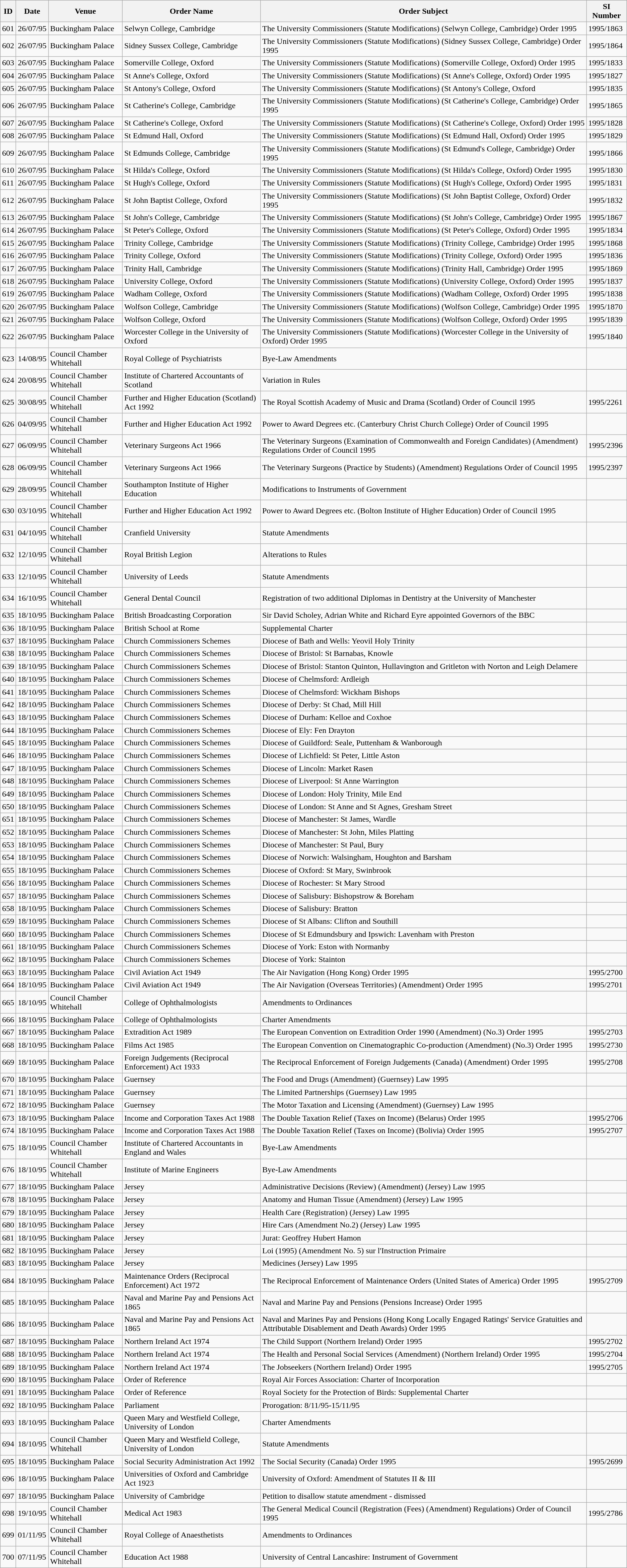<table class="wikitable">
<tr>
<th>ID</th>
<th>Date</th>
<th>Venue</th>
<th>Order Name</th>
<th>Order Subject</th>
<th>SI Number</th>
</tr>
<tr>
<td>601</td>
<td>26/07/95</td>
<td>Buckingham Palace</td>
<td>Selwyn College, Cambridge</td>
<td>The University Commissioners (Statute Modifications) (Selwyn College, Cambridge) Order 1995</td>
<td>1995/1863</td>
</tr>
<tr>
<td>602</td>
<td>26/07/95</td>
<td>Buckingham Palace</td>
<td>Sidney Sussex College, Cambridge</td>
<td>The University Commissioners (Statute Modifications) (Sidney Sussex College, Cambridge) Order 1995</td>
<td>1995/1864</td>
</tr>
<tr>
<td>603</td>
<td>26/07/95</td>
<td>Buckingham Palace</td>
<td>Somerville College, Oxford</td>
<td>The University Commissioners (Statute Modifications) (Somerville College, Oxford) Order 1995</td>
<td>1995/1833</td>
</tr>
<tr>
<td>604</td>
<td>26/07/95</td>
<td>Buckingham Palace</td>
<td>St Anne's College, Oxford</td>
<td>The University Commissioners (Statute Modifications) (St Anne's College, Oxford) Order 1995</td>
<td>1995/1827</td>
</tr>
<tr>
<td>605</td>
<td>26/07/95</td>
<td>Buckingham Palace</td>
<td>St Antony's College, Oxford</td>
<td>The University Commissioners (Statute Modifications) (St Antony's College, Oxford</td>
<td>1995/1835</td>
</tr>
<tr>
<td>606</td>
<td>26/07/95</td>
<td>Buckingham Palace</td>
<td>St Catherine's College, Cambridge</td>
<td>The University Commissioners (Statute Modifications) (St Catherine's College, Cambridge) Order 1995</td>
<td>1995/1865</td>
</tr>
<tr>
<td>607</td>
<td>26/07/95</td>
<td>Buckingham Palace</td>
<td>St Catherine's College, Oxford</td>
<td>The University Commissioners (Statute Modifications) (St Catherine's College, Oxford) Order 1995</td>
<td>1995/1828</td>
</tr>
<tr>
<td>608</td>
<td>26/07/95</td>
<td>Buckingham Palace</td>
<td>St Edmund Hall, Oxford</td>
<td>The University Commissioners (Statute Modifications) (St Edmund Hall, Oxford) Order 1995</td>
<td>1995/1829</td>
</tr>
<tr>
<td>609</td>
<td>26/07/95</td>
<td>Buckingham Palace</td>
<td>St Edmunds College, Cambridge</td>
<td>The University Commissioners (Statute Modifications) (St Edmund's College, Cambridge) Order 1995</td>
<td>1995/1866</td>
</tr>
<tr>
<td>610</td>
<td>26/07/95</td>
<td>Buckingham Palace</td>
<td>St Hilda's College, Oxford</td>
<td>The University Commissioners (Statute Modifications) (St Hilda's College, Oxford) Order 1995</td>
<td>1995/1830</td>
</tr>
<tr>
<td>611</td>
<td>26/07/95</td>
<td>Buckingham Palace</td>
<td>St Hugh's College, Oxford</td>
<td>The University Commissioners (Statute Modifications) (St Hugh's College, Oxford) Order 1995</td>
<td>1995/1831</td>
</tr>
<tr>
<td>612</td>
<td>26/07/95</td>
<td>Buckingham Palace</td>
<td>St John Baptist College, Oxford</td>
<td>The University Commissioners (Statute Modifications) (St John Baptist College, Oxford) Order 1995</td>
<td>1995/1832</td>
</tr>
<tr>
<td>613</td>
<td>26/07/95</td>
<td>Buckingham Palace</td>
<td>St John's College, Cambridge</td>
<td>The University Commissioners (Statute Modifications) (St John's College, Cambridge) Order 1995</td>
<td>1995/1867</td>
</tr>
<tr>
<td>614</td>
<td>26/07/95</td>
<td>Buckingham Palace</td>
<td>St Peter's College, Oxford</td>
<td>The University Commissioners (Statute Modifications) (St Peter's College, Oxford) Order 1995</td>
<td>1995/1834</td>
</tr>
<tr>
<td>615</td>
<td>26/07/95</td>
<td>Buckingham Palace</td>
<td>Trinity College, Cambridge</td>
<td>The University Commissioners (Statute Modifications) (Trinity College, Cambridge) Order 1995</td>
<td>1995/1868</td>
</tr>
<tr>
<td>616</td>
<td>26/07/95</td>
<td>Buckingham Palace</td>
<td>Trinity College, Oxford</td>
<td>The University Commissioners (Statute Modifications) (Trinity College, Oxford) Order 1995</td>
<td>1995/1836</td>
</tr>
<tr>
<td>617</td>
<td>26/07/95</td>
<td>Buckingham Palace</td>
<td>Trinity Hall, Cambridge</td>
<td>The University Commissioners (Statute Modifications) (Trinity Hall, Cambridge) Order 1995</td>
<td>1995/1869</td>
</tr>
<tr>
<td>618</td>
<td>26/07/95</td>
<td>Buckingham Palace</td>
<td>University College, Oxford</td>
<td>The University Commissioners (Statute Modifications) (University College, Oxford) Order 1995</td>
<td>1995/1837</td>
</tr>
<tr>
<td>619</td>
<td>26/07/95</td>
<td>Buckingham Palace</td>
<td>Wadham College, Oxford</td>
<td>The University Commissioners (Statute Modifications) (Wadham College, Oxford) Order 1995</td>
<td>1995/1838</td>
</tr>
<tr>
<td>620</td>
<td>26/07/95</td>
<td>Buckingham Palace</td>
<td>Wolfson College, Cambridge</td>
<td>The University Commissioners (Statute Modifications) (Wolfson College, Cambridge) Order 1995</td>
<td>1995/1870</td>
</tr>
<tr>
<td>621</td>
<td>26/07/95</td>
<td>Buckingham Palace</td>
<td>Wolfson College, Oxford</td>
<td>The University Commissioners (Statute Modifications) (Wolfson College, Oxford) Order 1995</td>
<td>1995/1839</td>
</tr>
<tr>
<td>622</td>
<td>26/07/95</td>
<td>Buckingham Palace</td>
<td>Worcester College in the University of Oxford</td>
<td>The University Commissioners (Statute Modifications) (Worcester College in the University of Oxford) Order 1995</td>
<td>1995/1840</td>
</tr>
<tr>
<td>623</td>
<td>14/08/95</td>
<td>Council Chamber Whitehall</td>
<td>Royal College of Psychiatrists</td>
<td>Bye-Law Amendments</td>
<td></td>
</tr>
<tr>
<td>624</td>
<td>20/08/95</td>
<td>Council Chamber Whitehall</td>
<td>Institute of Chartered Accountants of Scotland</td>
<td>Variation in Rules</td>
<td></td>
</tr>
<tr>
<td>625</td>
<td>30/08/95</td>
<td>Council Chamber Whitehall</td>
<td>Further and Higher Education (Scotland) Act 1992</td>
<td>The Royal Scottish Academy of Music and Drama (Scotland) Order of Council 1995</td>
<td>1995/2261</td>
</tr>
<tr>
<td>626</td>
<td>04/09/95</td>
<td>Council Chamber Whitehall</td>
<td>Further and Higher Education Act 1992</td>
<td>Power to Award Degrees etc. (Canterbury Christ Church College) Order of Council 1995</td>
<td></td>
</tr>
<tr>
<td>627</td>
<td>06/09/95</td>
<td>Council Chamber Whitehall</td>
<td>Veterinary Surgeons Act 1966</td>
<td>The Veterinary Surgeons (Examination of Commonwealth and Foreign Candidates) (Amendment) Regulations Order of Council 1995</td>
<td>1995/2396</td>
</tr>
<tr>
<td>628</td>
<td>06/09/95</td>
<td>Council Chamber Whitehall</td>
<td>Veterinary Surgeons Act 1966</td>
<td>The Veterinary Surgeons (Practice by Students) (Amendment) Regulations Order of Council 1995</td>
<td>1995/2397</td>
</tr>
<tr>
<td>629</td>
<td>28/09/95</td>
<td>Council Chamber Whitehall</td>
<td>Southampton Institute of Higher Education</td>
<td>Modifications to Instruments of Government</td>
<td></td>
</tr>
<tr>
<td>630</td>
<td>03/10/95</td>
<td>Council Chamber Whitehall</td>
<td>Further and Higher Education Act 1992</td>
<td>Power to Award Degrees etc. (Bolton Institute of Higher Education) Order of Council 1995</td>
<td></td>
</tr>
<tr>
<td>631</td>
<td>04/10/95</td>
<td>Council Chamber Whitehall</td>
<td>Cranfield University</td>
<td>Statute Amendments</td>
<td></td>
</tr>
<tr>
<td>632</td>
<td>12/10/95</td>
<td>Council Chamber Whitehall</td>
<td>Royal British Legion</td>
<td>Alterations to Rules</td>
<td></td>
</tr>
<tr>
<td>633</td>
<td>12/10/95</td>
<td>Council Chamber Whitehall</td>
<td>University of Leeds</td>
<td>Statute Amendments</td>
<td></td>
</tr>
<tr>
<td>634</td>
<td>16/10/95</td>
<td>Council Chamber Whitehall</td>
<td>General Dental Council</td>
<td>Registration of two additional Diplomas in Dentistry at the University of Manchester</td>
<td></td>
</tr>
<tr>
<td>635</td>
<td>18/10/95</td>
<td>Buckingham Palace</td>
<td>British Broadcasting Corporation</td>
<td>Sir David Scholey, Adrian White and Richard Eyre appointed Governors of the BBC</td>
<td></td>
</tr>
<tr>
<td>636</td>
<td>18/10/95</td>
<td>Buckingham Palace</td>
<td>British School at Rome</td>
<td>Supplemental Charter</td>
<td></td>
</tr>
<tr>
<td>637</td>
<td>18/10/95</td>
<td>Buckingham Palace</td>
<td>Church Commissioners Schemes</td>
<td>Diocese of Bath and Wells: Yeovil Holy Trinity</td>
<td></td>
</tr>
<tr>
<td>638</td>
<td>18/10/95</td>
<td>Buckingham Palace</td>
<td>Church Commissioners Schemes</td>
<td>Diocese of Bristol: St Barnabas, Knowle</td>
<td></td>
</tr>
<tr>
<td>639</td>
<td>18/10/95</td>
<td>Buckingham Palace</td>
<td>Church Commissioners Schemes</td>
<td>Diocese of Bristol: Stanton Quinton, Hullavington and Gritleton with Norton and Leigh Delamere</td>
<td></td>
</tr>
<tr>
<td>640</td>
<td>18/10/95</td>
<td>Buckingham Palace</td>
<td>Church Commissioners Schemes</td>
<td>Diocese of Chelmsford: Ardleigh</td>
<td></td>
</tr>
<tr>
<td>641</td>
<td>18/10/95</td>
<td>Buckingham Palace</td>
<td>Church Commissioners Schemes</td>
<td>Diocese of Chelmsford: Wickham Bishops</td>
<td></td>
</tr>
<tr>
<td>642</td>
<td>18/10/95</td>
<td>Buckingham Palace</td>
<td>Church Commissioners Schemes</td>
<td>Diocese of Derby: St Chad, Mill Hill</td>
<td></td>
</tr>
<tr>
<td>643</td>
<td>18/10/95</td>
<td>Buckingham Palace</td>
<td>Church Commissioners Schemes</td>
<td>Diocese of Durham: Kelloe and Coxhoe</td>
<td></td>
</tr>
<tr>
<td>644</td>
<td>18/10/95</td>
<td>Buckingham Palace</td>
<td>Church Commissioners Schemes</td>
<td>Diocese of Ely: Fen Drayton</td>
<td></td>
</tr>
<tr>
<td>645</td>
<td>18/10/95</td>
<td>Buckingham Palace</td>
<td>Church Commissioners Schemes</td>
<td>Diocese of Guildford: Seale, Puttenham & Wanborough</td>
<td></td>
</tr>
<tr>
<td>646</td>
<td>18/10/95</td>
<td>Buckingham Palace</td>
<td>Church Commissioners Schemes</td>
<td>Diocese of Lichfield: St Peter, Little Aston</td>
<td></td>
</tr>
<tr>
<td>647</td>
<td>18/10/95</td>
<td>Buckingham Palace</td>
<td>Church Commissioners Schemes</td>
<td>Diocese of Lincoln: Market Rasen</td>
<td></td>
</tr>
<tr>
<td>648</td>
<td>18/10/95</td>
<td>Buckingham Palace</td>
<td>Church Commissioners Schemes</td>
<td>Diocese of Liverpool: St Anne Warrington</td>
<td></td>
</tr>
<tr>
<td>649</td>
<td>18/10/95</td>
<td>Buckingham Palace</td>
<td>Church Commissioners Schemes</td>
<td>Diocese of London: Holy Trinity, Mile End</td>
<td></td>
</tr>
<tr>
<td>650</td>
<td>18/10/95</td>
<td>Buckingham Palace</td>
<td>Church Commissioners Schemes</td>
<td>Diocese of London: St Anne and St Agnes, Gresham Street</td>
<td></td>
</tr>
<tr>
<td>651</td>
<td>18/10/95</td>
<td>Buckingham Palace</td>
<td>Church Commissioners Schemes</td>
<td>Diocese of Manchester: St James, Wardle</td>
<td></td>
</tr>
<tr>
<td>652</td>
<td>18/10/95</td>
<td>Buckingham Palace</td>
<td>Church Commissioners Schemes</td>
<td>Diocese of Manchester: St John, Miles Platting</td>
<td></td>
</tr>
<tr>
<td>653</td>
<td>18/10/95</td>
<td>Buckingham Palace</td>
<td>Church Commissioners Schemes</td>
<td>Diocese of Manchester: St Paul, Bury</td>
<td></td>
</tr>
<tr>
<td>654</td>
<td>18/10/95</td>
<td>Buckingham Palace</td>
<td>Church Commissioners Schemes</td>
<td>Diocese of Norwich: Walsingham, Houghton and Barsham</td>
<td></td>
</tr>
<tr>
<td>655</td>
<td>18/10/95</td>
<td>Buckingham Palace</td>
<td>Church Commissioners Schemes</td>
<td>Diocese of Oxford: St Mary, Swinbrook</td>
<td></td>
</tr>
<tr>
<td>656</td>
<td>18/10/95</td>
<td>Buckingham Palace</td>
<td>Church Commissioners Schemes</td>
<td>Diocese of Rochester: St Mary Strood</td>
<td></td>
</tr>
<tr>
<td>657</td>
<td>18/10/95</td>
<td>Buckingham Palace</td>
<td>Church Commissioners Schemes</td>
<td>Diocese of Salisbury: Bishopstrow & Boreham</td>
<td></td>
</tr>
<tr>
<td>658</td>
<td>18/10/95</td>
<td>Buckingham Palace</td>
<td>Church Commissioners Schemes</td>
<td>Diocese of Salisbury: Bratton</td>
<td></td>
</tr>
<tr>
<td>659</td>
<td>18/10/95</td>
<td>Buckingham Palace</td>
<td>Church Commissioners Schemes</td>
<td>Diocese of St Albans: Clifton and Southill</td>
<td></td>
</tr>
<tr>
<td>660</td>
<td>18/10/95</td>
<td>Buckingham Palace</td>
<td>Church Commissioners Schemes</td>
<td>Diocese of St Edmundsbury and Ipswich: Lavenham with Preston</td>
<td></td>
</tr>
<tr>
<td>661</td>
<td>18/10/95</td>
<td>Buckingham Palace</td>
<td>Church Commissioners Schemes</td>
<td>Diocese of York: Eston with Normanby</td>
<td></td>
</tr>
<tr>
<td>662</td>
<td>18/10/95</td>
<td>Buckingham Palace</td>
<td>Church Commissioners Schemes</td>
<td>Diocese of York: Stainton</td>
<td></td>
</tr>
<tr>
<td>663</td>
<td>18/10/95</td>
<td>Buckingham Palace</td>
<td>Civil Aviation Act 1949</td>
<td>The Air Navigation (Hong Kong) Order 1995</td>
<td>1995/2700</td>
</tr>
<tr>
<td>664</td>
<td>18/10/95</td>
<td>Buckingham Palace</td>
<td>Civil Aviation Act 1949</td>
<td>The Air Navigation (Overseas Territories) (Amendment) Order 1995</td>
<td>1995/2701</td>
</tr>
<tr>
<td>665</td>
<td>18/10/95</td>
<td>Council Chamber Whitehall</td>
<td>College of Ophthalmologists</td>
<td>Amendments to Ordinances</td>
<td></td>
</tr>
<tr>
<td>666</td>
<td>18/10/95</td>
<td>Buckingham Palace</td>
<td>College of Ophthalmologists</td>
<td>Charter Amendments</td>
<td></td>
</tr>
<tr>
<td>667</td>
<td>18/10/95</td>
<td>Buckingham Palace</td>
<td>Extradition Act 1989</td>
<td>The European Convention on Extradition Order 1990 (Amendment) (No.3) Order 1995</td>
<td>1995/2703</td>
</tr>
<tr>
<td>668</td>
<td>18/10/95</td>
<td>Buckingham Palace</td>
<td>Films Act 1985</td>
<td>The European Convention on Cinematographic Co-production (Amendment) (No.3) Order 1995</td>
<td>1995/2730</td>
</tr>
<tr>
<td>669</td>
<td>18/10/95</td>
<td>Buckingham Palace</td>
<td>Foreign Judgements (Reciprocal Enforcement) Act 1933</td>
<td>The Reciprocal Enforcement of Foreign Judgements (Canada) (Amendment) Order 1995</td>
<td>1995/2708</td>
</tr>
<tr>
<td>670</td>
<td>18/10/95</td>
<td>Buckingham Palace</td>
<td>Guernsey</td>
<td>The Food and Drugs (Amendment) (Guernsey) Law 1995</td>
<td></td>
</tr>
<tr>
<td>671</td>
<td>18/10/95</td>
<td>Buckingham Palace</td>
<td>Guernsey</td>
<td>The Limited Partnerships (Guernsey) Law 1995</td>
<td></td>
</tr>
<tr>
<td>672</td>
<td>18/10/95</td>
<td>Buckingham Palace</td>
<td>Guernsey</td>
<td>The Motor Taxation and Licensing (Amendment) (Guernsey) Law 1995</td>
<td></td>
</tr>
<tr>
<td>673</td>
<td>18/10/95</td>
<td>Buckingham Palace</td>
<td>Income and Corporation Taxes Act 1988</td>
<td>The Double Taxation Relief (Taxes on Income) (Belarus) Order 1995</td>
<td>1995/2706</td>
</tr>
<tr>
<td>674</td>
<td>18/10/95</td>
<td>Buckingham Palace</td>
<td>Income and Corporation Taxes Act 1988</td>
<td>The Double Taxation Relief (Taxes on Income) (Bolivia) Order 1995</td>
<td>1995/2707</td>
</tr>
<tr>
<td>675</td>
<td>18/10/95</td>
<td>Council Chamber Whitehall</td>
<td>Institute of Chartered Accountants in England and Wales</td>
<td>Bye-Law Amendments</td>
<td></td>
</tr>
<tr>
<td>676</td>
<td>18/10/95</td>
<td>Council Chamber Whitehall</td>
<td>Institute of Marine Engineers</td>
<td>Bye-Law Amendments</td>
<td></td>
</tr>
<tr>
<td>677</td>
<td>18/10/95</td>
<td>Buckingham Palace</td>
<td>Jersey</td>
<td>Administrative Decisions (Review) (Amendment) (Jersey) Law 1995</td>
<td></td>
</tr>
<tr>
<td>678</td>
<td>18/10/95</td>
<td>Buckingham Palace</td>
<td>Jersey</td>
<td>Anatomy and Human Tissue (Amendment) (Jersey) Law 1995</td>
<td></td>
</tr>
<tr>
<td>679</td>
<td>18/10/95</td>
<td>Buckingham Palace</td>
<td>Jersey</td>
<td>Health Care (Registration) (Jersey) Law 1995</td>
<td></td>
</tr>
<tr>
<td>680</td>
<td>18/10/95</td>
<td>Buckingham Palace</td>
<td>Jersey</td>
<td>Hire Cars (Amendment No.2) (Jersey) Law 1995</td>
<td></td>
</tr>
<tr>
<td>681</td>
<td>18/10/95</td>
<td>Buckingham Palace</td>
<td>Jersey</td>
<td>Jurat: Geoffrey Hubert Hamon</td>
<td></td>
</tr>
<tr>
<td>682</td>
<td>18/10/95</td>
<td>Buckingham Palace</td>
<td>Jersey</td>
<td>Loi (1995) (Amendment No. 5) sur l'Instruction Primaire</td>
<td></td>
</tr>
<tr>
<td>683</td>
<td>18/10/95</td>
<td>Buckingham Palace</td>
<td>Jersey</td>
<td>Medicines (Jersey) Law 1995</td>
<td></td>
</tr>
<tr>
<td>684</td>
<td>18/10/95</td>
<td>Buckingham Palace</td>
<td>Maintenance Orders (Reciprocal Enforcement) Act 1972</td>
<td>The Reciprocal Enforcement of Maintenance Orders (United States of America) Order 1995</td>
<td>1995/2709</td>
</tr>
<tr>
<td>685</td>
<td>18/10/95</td>
<td>Buckingham Palace</td>
<td>Naval and Marine Pay and Pensions Act 1865</td>
<td>Naval and Marine Pay and Pensions (Pensions Increase) Order 1995</td>
<td></td>
</tr>
<tr>
<td>686</td>
<td>18/10/95</td>
<td>Buckingham Palace</td>
<td>Naval and Marine Pay and Pensions Act 1865</td>
<td>Naval and Marines Pay and Pensions (Hong Kong Locally Engaged Ratings' Service Gratuities and Attributable Disablement and Death Awards) Order 1995</td>
<td></td>
</tr>
<tr>
<td>687</td>
<td>18/10/95</td>
<td>Buckingham Palace</td>
<td>Northern Ireland Act 1974</td>
<td>The Child Support (Northern Ireland) Order 1995</td>
<td>1995/2702</td>
</tr>
<tr>
<td>688</td>
<td>18/10/95</td>
<td>Buckingham Palace</td>
<td>Northern Ireland Act 1974</td>
<td>The Health and Personal Social Services (Amendment) (Northern Ireland) Order 1995</td>
<td>1995/2704</td>
</tr>
<tr>
<td>689</td>
<td>18/10/95</td>
<td>Buckingham Palace</td>
<td>Northern Ireland Act 1974</td>
<td>The Jobseekers (Northern Ireland) Order 1995</td>
<td>1995/2705</td>
</tr>
<tr>
<td>690</td>
<td>18/10/95</td>
<td>Buckingham Palace</td>
<td>Order of Reference</td>
<td>Royal Air Forces Association: Charter of Incorporation</td>
<td></td>
</tr>
<tr>
<td>691</td>
<td>18/10/95</td>
<td>Buckingham Palace</td>
<td>Order of Reference</td>
<td>Royal Society for the Protection of Birds: Supplemental Charter</td>
<td></td>
</tr>
<tr>
<td>692</td>
<td>18/10/95</td>
<td>Buckingham Palace</td>
<td>Parliament</td>
<td>Prorogation: 8/11/95-15/11/95</td>
<td></td>
</tr>
<tr>
<td>693</td>
<td>18/10/95</td>
<td>Buckingham Palace</td>
<td>Queen Mary and Westfield College, University of London</td>
<td>Charter Amendments</td>
<td></td>
</tr>
<tr>
<td>694</td>
<td>18/10/95</td>
<td>Council Chamber Whitehall</td>
<td>Queen Mary and Westfield College, University of London</td>
<td>Statute Amendments</td>
<td></td>
</tr>
<tr>
<td>695</td>
<td>18/10/95</td>
<td>Buckingham Palace</td>
<td>Social Security Administration Act 1992</td>
<td>The Social Security (Canada) Order 1995</td>
<td>1995/2699</td>
</tr>
<tr>
<td>696</td>
<td>18/10/95</td>
<td>Buckingham Palace</td>
<td>Universities of Oxford and Cambridge Act 1923</td>
<td>University of Oxford: Amendment of Statutes II & III</td>
<td></td>
</tr>
<tr>
<td>697</td>
<td>18/10/95</td>
<td>Buckingham Palace</td>
<td>University of Cambridge</td>
<td>Petition to disallow statute amendment - dismissed</td>
<td></td>
</tr>
<tr>
<td>698</td>
<td>19/10/95</td>
<td>Council Chamber Whitehall</td>
<td>Medical Act 1983</td>
<td>The General Medical Council (Registration (Fees) (Amendment) Regulations) Order of Council 1995</td>
<td>1995/2786</td>
</tr>
<tr>
<td>699</td>
<td>01/11/95</td>
<td>Council Chamber Whitehall</td>
<td>Royal College of Anaesthetists</td>
<td>Amendments to Ordinances</td>
<td></td>
</tr>
<tr>
<td>700</td>
<td>07/11/95</td>
<td>Council Chamber Whitehall</td>
<td>Education Act 1988</td>
<td>University of Central Lancashire: Instrument of Government</td>
<td></td>
</tr>
</table>
